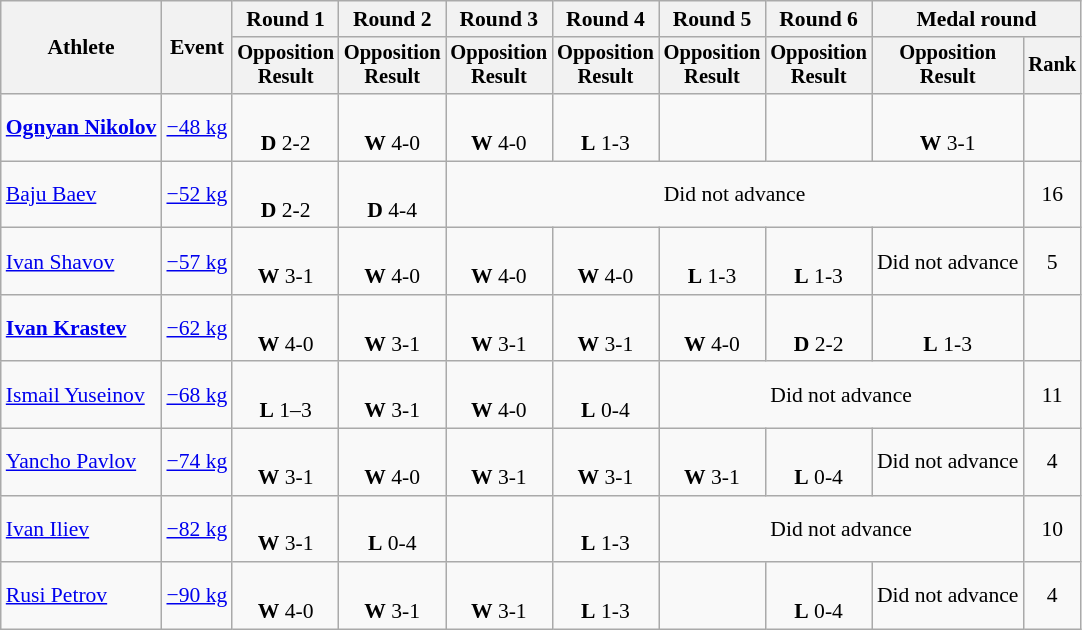<table class="wikitable" style="font-size:90%">
<tr>
<th rowspan="2">Athlete</th>
<th rowspan="2">Event</th>
<th>Round 1</th>
<th>Round 2</th>
<th>Round 3</th>
<th>Round 4</th>
<th>Round 5</th>
<th>Round 6</th>
<th colspan=3>Medal round</th>
</tr>
<tr style="font-size: 95%">
<th>Opposition<br>Result</th>
<th>Opposition<br>Result</th>
<th>Opposition<br>Result</th>
<th>Opposition<br>Result</th>
<th>Opposition<br>Result</th>
<th>Opposition<br>Result</th>
<th>Opposition<br>Result</th>
<th>Rank</th>
</tr>
<tr align=center>
<td align=left><strong><a href='#'>Ognyan Nikolov</a></strong></td>
<td align=left><a href='#'>−48 kg</a></td>
<td><br><strong>D</strong> 2-2 <sup></sup></td>
<td><br><strong>W</strong> 4-0 <sup> </sup></td>
<td><br><strong>W</strong> 4-0 <sup> </sup></td>
<td><br> <strong>L</strong> 1-3 <sup></sup></td>
<td></td>
<td></td>
<td><br><strong>W</strong> 3-1 <sup></sup></td>
<td></td>
</tr>
<tr align=center>
<td align=left><a href='#'>Baju Baev</a></td>
<td align=left><a href='#'>−52 kg</a></td>
<td><br><strong>D</strong> 2-2 <sup></sup></td>
<td><br><strong>D</strong> 4-4 <sup></sup></td>
<td colspan=5>Did not advance</td>
<td>16</td>
</tr>
<tr align=center>
<td align=left><a href='#'>Ivan Shavov</a></td>
<td align=left><a href='#'>−57 kg</a></td>
<td><br><strong>W</strong> 3-1 <sup></sup></td>
<td><br><strong>W</strong> 4-0 <sup> </sup></td>
<td><br><strong>W</strong> 4-0 <sup> </sup></td>
<td><br><strong>W</strong> 4-0 <sup> </sup></td>
<td><br><strong>L</strong> 1-3 <sup> </sup></td>
<td><br><strong>L</strong> 1-3 <sup> </sup></td>
<td>Did not advance</td>
<td>5</td>
</tr>
<tr align=center>
<td align=left><strong><a href='#'>Ivan Krastev</a></strong></td>
<td align=left><a href='#'>−62 kg</a></td>
<td><br><strong>W</strong> 4-0 <sup> </sup></td>
<td><br><strong>W</strong> 3-1 <sup></sup></td>
<td><br><strong>W</strong> 3-1 <sup></sup></td>
<td><br><strong>W</strong> 3-1 <sup></sup></td>
<td><br><strong>W</strong> 4-0 <sup>  </sup></td>
<td><br><strong>D</strong> 2-2 <sup> </sup></td>
<td><br><strong>L</strong> 1-3 <sup> </sup></td>
<td></td>
</tr>
<tr align=center>
<td align=left><a href='#'>Ismail Yuseinov</a></td>
<td align=left><a href='#'>−68 kg</a></td>
<td><br><strong>L</strong> 1–3 <sup></sup></td>
<td><br><strong>W</strong> 3-1 <sup></sup></td>
<td><br><strong>W</strong> 4-0 <sup> </sup></td>
<td><br><strong>L</strong> 0-4 <sup> </sup></td>
<td colspan=3>Did not advance</td>
<td>11</td>
</tr>
<tr align=center>
<td align=left><a href='#'>Yancho Pavlov</a></td>
<td align=left><a href='#'>−74 kg</a></td>
<td><br><strong>W</strong> 3-1 <sup></sup></td>
<td><br><strong>W</strong> 4-0 <sup></sup></td>
<td><br><strong>W</strong> 3-1 <sup></sup></td>
<td><br><strong>W</strong> 3-1 <sup></sup></td>
<td><br><strong>W</strong> 3-1 <sup></sup></td>
<td><br><strong>L</strong> 0-4 <sup>  </sup></td>
<td>Did not advance</td>
<td>4</td>
</tr>
<tr align=center>
<td align=left><a href='#'>Ivan Iliev</a></td>
<td align=left><a href='#'>−82 kg</a></td>
<td><br><strong>W</strong> 3-1 <sup></sup></td>
<td><br><strong>L</strong> 0-4 <sup> </sup></td>
<td></td>
<td><br><strong>L</strong> 1-3 <sup> </sup></td>
<td colspan=3>Did not advance</td>
<td>10</td>
</tr>
<tr align=center>
<td align=left><a href='#'>Rusi Petrov</a></td>
<td align=left><a href='#'>−90 kg</a></td>
<td><br><strong>W</strong> 4-0 <sup> </sup></td>
<td><br><strong>W</strong> 3-1 <sup></sup></td>
<td><br><strong>W</strong> 3-1 <sup></sup></td>
<td><br><strong>L</strong> 1-3 <sup> </sup></td>
<td></td>
<td><br><strong>L</strong> 0-4 <sup> </sup></td>
<td>Did not advance</td>
<td>4</td>
</tr>
</table>
